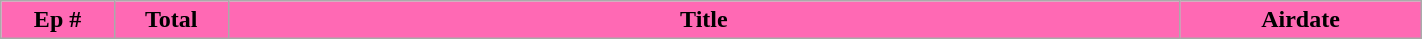<table class="wikitable plainrowheaders" width="75%" style="background:#FFFFFF;">
<tr>
<th style="background: #FF69B4;" width=8%><span>Ep # </span></th>
<th style="background: #FF69B4;" width=8%><span>Total</span></th>
<th style="background: #FF69B4;"><span>Title</span></th>
<th style="background: #FF69B4;" width=17%><span>Airdate</span><br>












</th>
</tr>
</table>
